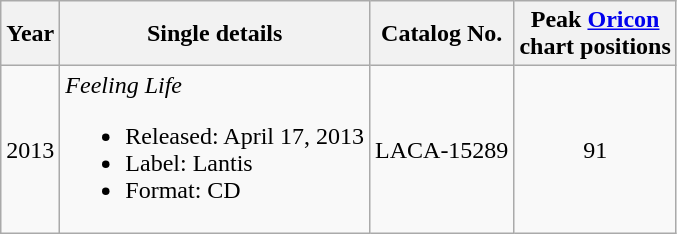<table class="wikitable">
<tr>
<th>Year</th>
<th>Single details</th>
<th>Catalog No.</th>
<th>Peak <a href='#'>Oricon</a><br> chart positions</th>
</tr>
<tr>
<td>2013</td>
<td align="left"><em>Feeling Life</em><br><ul><li>Released: April 17, 2013</li><li>Label: Lantis</li><li>Format: CD</li></ul></td>
<td>LACA-15289</td>
<td align="center">91</td>
</tr>
</table>
